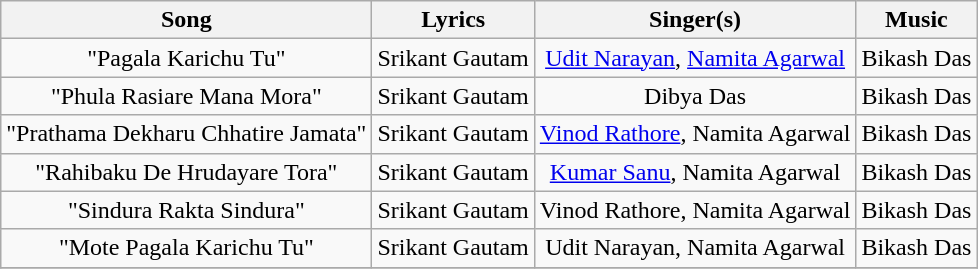<table class="wikitable sortable" style="text-align:center;">
<tr>
<th>Song</th>
<th>Lyrics</th>
<th>Singer(s)</th>
<th>Music</th>
</tr>
<tr>
<td>"Pagala Karichu Tu"</td>
<td>Srikant Gautam</td>
<td><a href='#'>Udit Narayan</a>, <a href='#'>Namita Agarwal</a></td>
<td>Bikash Das</td>
</tr>
<tr>
<td>"Phula Rasiare Mana Mora"</td>
<td>Srikant Gautam</td>
<td>Dibya Das</td>
<td>Bikash Das</td>
</tr>
<tr>
<td>"Prathama Dekharu Chhatire Jamata"</td>
<td>Srikant Gautam</td>
<td><a href='#'>Vinod Rathore</a>, Namita Agarwal</td>
<td>Bikash Das</td>
</tr>
<tr>
<td>"Rahibaku De Hrudayare Tora"</td>
<td>Srikant Gautam</td>
<td><a href='#'>Kumar Sanu</a>, Namita Agarwal</td>
<td>Bikash Das</td>
</tr>
<tr>
<td>"Sindura Rakta Sindura"</td>
<td>Srikant Gautam</td>
<td>Vinod Rathore, Namita Agarwal</td>
<td>Bikash Das</td>
</tr>
<tr>
<td>"Mote Pagala Karichu Tu"</td>
<td>Srikant Gautam</td>
<td>Udit Narayan, Namita Agarwal</td>
<td>Bikash Das</td>
</tr>
<tr>
</tr>
</table>
